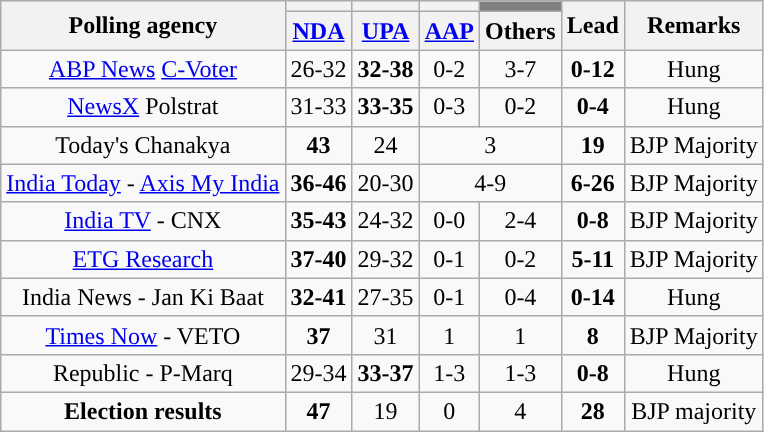<table class="wikitable sortable" style="text-align:center">
<tr>
<th rowspan="2">Polling agency</th>
<th style="background:"></th>
<th style="background:"></th>
<th style="text-align:center; background:"></th>
<th style="background:gray;"></th>
<th rowspan="2">Lead</th>
<th rowspan="2">Remarks</th>
</tr>
<tr>
<th><a href='#'>NDA</a></th>
<th><a href='#'>UPA</a></th>
<th><a href='#'>AAP</a></th>
<th>Others</th>
</tr>
<tr>
<td><a href='#'>ABP News</a> <a href='#'>C-Voter</a></td>
<td>26-32</td>
<td><strong>32-38</strong></td>
<td>0-2</td>
<td>3-7</td>
<td><strong>0-12</strong></td>
<td>Hung</td>
</tr>
<tr>
<td><a href='#'>NewsX</a> Polstrat</td>
<td>31-33</td>
<td><strong>33-35</strong></td>
<td>0-3</td>
<td>0-2</td>
<td><strong>0-4</strong></td>
<td>Hung</td>
</tr>
<tr>
<td>Today's Chanakya</td>
<td><strong>43</strong></td>
<td>24</td>
<td colspan="2">3</td>
<td><strong>19</strong></td>
<td>BJP Majority</td>
</tr>
<tr>
<td><a href='#'>India Today</a> - <a href='#'>Axis My India</a></td>
<td><strong>36-46</strong></td>
<td>20-30</td>
<td colspan="2">4-9</td>
<td><strong>6-26</strong></td>
<td>BJP Majority</td>
</tr>
<tr>
<td><a href='#'>India TV</a> - CNX</td>
<td><strong>35-43</strong></td>
<td>24-32</td>
<td>0-0</td>
<td>2-4</td>
<td><strong>0-8</strong></td>
<td>BJP Majority</td>
</tr>
<tr>
<td><a href='#'>ETG Research</a></td>
<td><strong>37-40</strong></td>
<td>29-32</td>
<td>0-1</td>
<td>0-2</td>
<td><strong>5-11</strong></td>
<td>BJP Majority</td>
</tr>
<tr>
<td>India News - Jan Ki Baat</td>
<td><strong>32-41</strong></td>
<td>27-35</td>
<td>0-1</td>
<td>0-4</td>
<td><strong>0-14</strong></td>
<td>Hung</td>
</tr>
<tr>
<td><a href='#'>Times Now</a> - VETO</td>
<td><strong>37</strong></td>
<td>31</td>
<td>1</td>
<td>1</td>
<td><strong>8</strong></td>
<td>BJP Majority</td>
</tr>
<tr>
<td>Republic - P-Marq</td>
<td>29-34</td>
<td><strong>33-37</strong></td>
<td>1-3</td>
<td>1-3</td>
<td><strong>0-8</strong></td>
<td>Hung</td>
</tr>
<tr>
<td style="background:"><strong>Election results</strong></td>
<td><strong>47</strong></td>
<td style="background:">19</td>
<td style="background:">0</td>
<td style="background:">4</td>
<td><strong>28</strong></td>
<td style="background:">BJP majority</td>
</tr>
</table>
